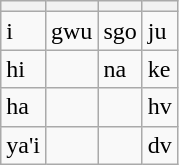<table class="wikitable">
<tr>
<th></th>
<th></th>
<th></th>
<th></th>
</tr>
<tr>
<td>i</td>
<td>gwu</td>
<td>sgo</td>
<td>ju</td>
</tr>
<tr>
<td>hi</td>
<td></td>
<td>na</td>
<td>ke</td>
</tr>
<tr>
<td>ha</td>
<td></td>
<td></td>
<td>hv</td>
</tr>
<tr>
<td>ya'i</td>
<td></td>
<td></td>
<td>dv</td>
</tr>
</table>
